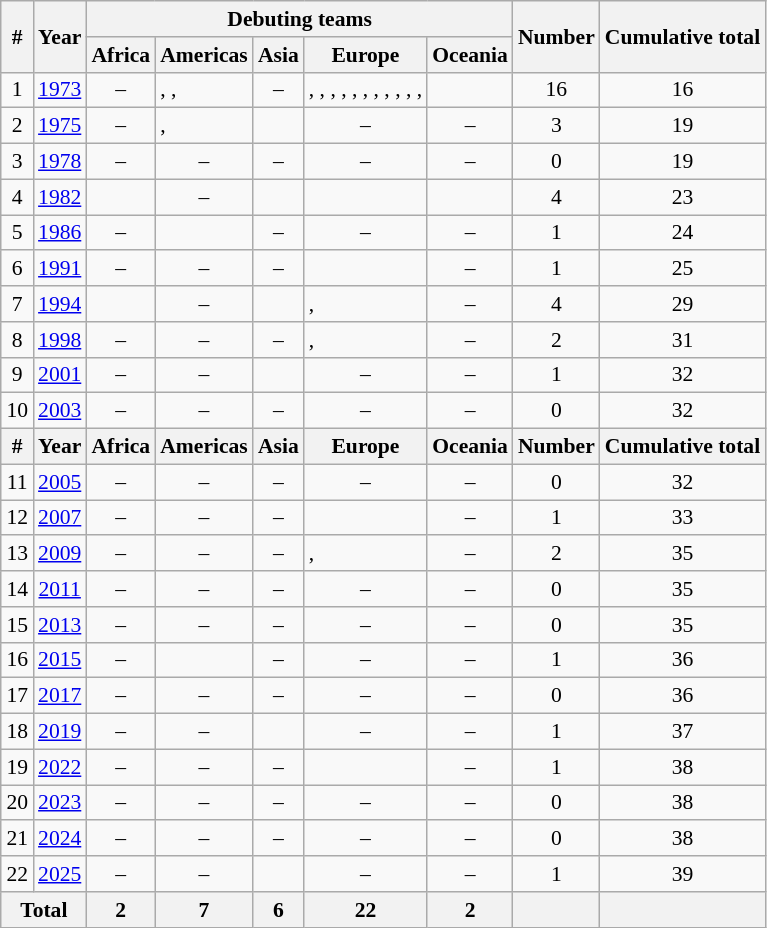<table class="wikitable" style="text-align: center; font-size: 90%; margin-left: 1em;">
<tr>
<th rowspan="2">#</th>
<th rowspan="2">Year</th>
<th colspan="5">Debuting teams</th>
<th rowspan="2">Number</th>
<th rowspan="2">Cumulative total</th>
</tr>
<tr>
<th>Africa</th>
<th>Americas</th>
<th>Asia</th>
<th>Europe</th>
<th>Oceania</th>
</tr>
<tr>
<td>1</td>
<td><a href='#'>1973</a></td>
<td>–</td>
<td style="text-align: left;">, , </td>
<td>–</td>
<td style="text-align: left;">, , , , , , , , , , , </td>
<td style="text-align: left;"></td>
<td>16</td>
<td>16</td>
</tr>
<tr>
<td>2</td>
<td><a href='#'>1975</a></td>
<td>–</td>
<td style="text-align: left;">, </td>
<td style="text-align: left;"></td>
<td>–</td>
<td>–</td>
<td>3</td>
<td>19</td>
</tr>
<tr>
<td>3</td>
<td><a href='#'>1978</a></td>
<td>–</td>
<td>–</td>
<td>–</td>
<td>–</td>
<td>–</td>
<td>0</td>
<td>19</td>
</tr>
<tr>
<td>4</td>
<td><a href='#'>1982</a></td>
<td style="text-align: left;"></td>
<td>–</td>
<td style="text-align: left;"></td>
<td style="text-align: left;"></td>
<td style="text-align: left;"></td>
<td>4</td>
<td>23</td>
</tr>
<tr>
<td>5</td>
<td><a href='#'>1986</a></td>
<td>–</td>
<td style="text-align: left;"></td>
<td>–</td>
<td>–</td>
<td>–</td>
<td>1</td>
<td>24</td>
</tr>
<tr>
<td>6</td>
<td><a href='#'>1991</a></td>
<td>–</td>
<td>–</td>
<td>–</td>
<td style="text-align: left;"></td>
<td>–</td>
<td>1</td>
<td>25</td>
</tr>
<tr>
<td>7</td>
<td><a href='#'>1994</a></td>
<td style="text-align: left;"></td>
<td>–</td>
<td style="text-align: left;"></td>
<td style="text-align: left;">, </td>
<td>–</td>
<td>4</td>
<td>29</td>
</tr>
<tr>
<td>8</td>
<td><a href='#'>1998</a></td>
<td>–</td>
<td>–</td>
<td>–</td>
<td style="text-align: left;">, </td>
<td>–</td>
<td>2</td>
<td>31</td>
</tr>
<tr>
<td>9</td>
<td><a href='#'>2001</a></td>
<td>–</td>
<td>–</td>
<td style="text-align: left;"></td>
<td>–</td>
<td>–</td>
<td>1</td>
<td>32</td>
</tr>
<tr>
<td>10</td>
<td><a href='#'>2003</a></td>
<td>–</td>
<td>–</td>
<td>–</td>
<td>–</td>
<td>–</td>
<td>0</td>
<td>32</td>
</tr>
<tr>
<th>#</th>
<th>Year</th>
<th>Africa</th>
<th>Americas</th>
<th>Asia</th>
<th>Europe</th>
<th>Oceania</th>
<th>Number</th>
<th>Cumulative total</th>
</tr>
<tr>
<td>11</td>
<td><a href='#'>2005</a></td>
<td>–</td>
<td>–</td>
<td>–</td>
<td>–</td>
<td>–</td>
<td>0</td>
<td>32</td>
</tr>
<tr>
<td>12</td>
<td><a href='#'>2007</a></td>
<td>–</td>
<td>–</td>
<td>–</td>
<td style="text-align: left;"></td>
<td>–</td>
<td>1</td>
<td>33</td>
</tr>
<tr>
<td>13</td>
<td><a href='#'>2009</a></td>
<td>–</td>
<td>–</td>
<td>–</td>
<td style="text-align: left;">, </td>
<td>–</td>
<td>2</td>
<td>35</td>
</tr>
<tr>
<td>14</td>
<td><a href='#'>2011</a></td>
<td>–</td>
<td>–</td>
<td>–</td>
<td>–</td>
<td>–</td>
<td>0</td>
<td>35</td>
</tr>
<tr>
<td>15</td>
<td><a href='#'>2013</a></td>
<td>–</td>
<td>–</td>
<td>–</td>
<td>–</td>
<td>–</td>
<td>0</td>
<td>35</td>
</tr>
<tr>
<td>16</td>
<td><a href='#'>2015</a></td>
<td>–</td>
<td style="text-align: left;"></td>
<td>–</td>
<td>–</td>
<td>–</td>
<td>1</td>
<td>36</td>
</tr>
<tr>
<td>17</td>
<td><a href='#'>2017</a></td>
<td>–</td>
<td>–</td>
<td>–</td>
<td>–</td>
<td>–</td>
<td>0</td>
<td>36</td>
</tr>
<tr>
<td>18</td>
<td><a href='#'>2019</a></td>
<td>–</td>
<td>–</td>
<td style="text-align: left;"></td>
<td>–</td>
<td>–</td>
<td>1</td>
<td>37</td>
</tr>
<tr>
<td>19</td>
<td><a href='#'>2022</a></td>
<td>–</td>
<td>–</td>
<td>–</td>
<td style="text-align: left;"></td>
<td>–</td>
<td>1</td>
<td>38</td>
</tr>
<tr>
<td>20</td>
<td><a href='#'>2023</a></td>
<td>–</td>
<td>–</td>
<td>–</td>
<td>–</td>
<td>–</td>
<td>0</td>
<td>38</td>
</tr>
<tr>
<td>21</td>
<td><a href='#'>2024</a></td>
<td>–</td>
<td>–</td>
<td>–</td>
<td>–</td>
<td>–</td>
<td>0</td>
<td>38</td>
</tr>
<tr>
<td>22</td>
<td><a href='#'>2025</a></td>
<td>–</td>
<td>–</td>
<td style="text-align: left;"></td>
<td>–</td>
<td>–</td>
<td>1</td>
<td>39</td>
</tr>
<tr>
<th colspan="2">Total</th>
<th>2</th>
<th>7</th>
<th>6</th>
<th>22</th>
<th>2</th>
<th></th>
<th></th>
</tr>
</table>
